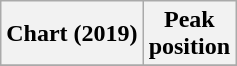<table class="wikitable plainrowheaders" style="text-align:center;">
<tr>
<th scope="col">Chart (2019)</th>
<th scope="col">Peak<br>position</th>
</tr>
<tr>
</tr>
</table>
